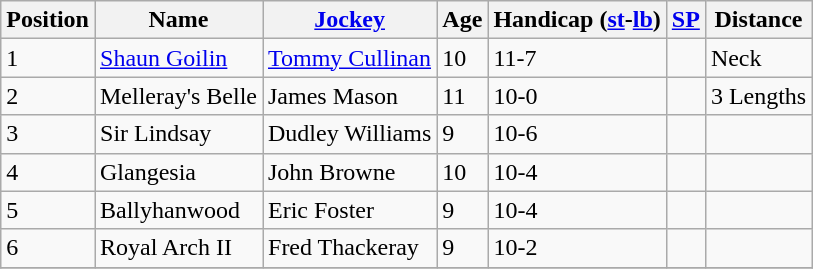<table class="wikitable sortable">
<tr>
<th>Position</th>
<th>Name</th>
<th><a href='#'>Jockey</a></th>
<th data-sort-type="number">Age</th>
<th>Handicap (<a href='#'>st</a>-<a href='#'>lb</a>)</th>
<th><a href='#'>SP</a></th>
<th>Distance</th>
</tr>
<tr>
<td>1</td>
<td><a href='#'>Shaun Goilin</a></td>
<td><a href='#'>Tommy Cullinan</a></td>
<td>10</td>
<td>11-7</td>
<td></td>
<td>Neck</td>
</tr>
<tr>
<td>2</td>
<td>Melleray's Belle</td>
<td>James Mason</td>
<td>11</td>
<td>10-0</td>
<td></td>
<td>3 Lengths</td>
</tr>
<tr>
<td>3</td>
<td>Sir Lindsay</td>
<td>Dudley Williams</td>
<td>9</td>
<td>10-6</td>
<td></td>
<td></td>
</tr>
<tr>
<td>4</td>
<td>Glangesia</td>
<td>John Browne</td>
<td>10</td>
<td>10-4</td>
<td></td>
<td></td>
</tr>
<tr>
<td>5</td>
<td>Ballyhanwood</td>
<td>Eric Foster</td>
<td>9</td>
<td>10-4</td>
<td></td>
<td></td>
</tr>
<tr>
<td>6</td>
<td>Royal Arch II</td>
<td>Fred Thackeray</td>
<td>9</td>
<td>10-2</td>
<td></td>
<td></td>
</tr>
<tr>
</tr>
</table>
